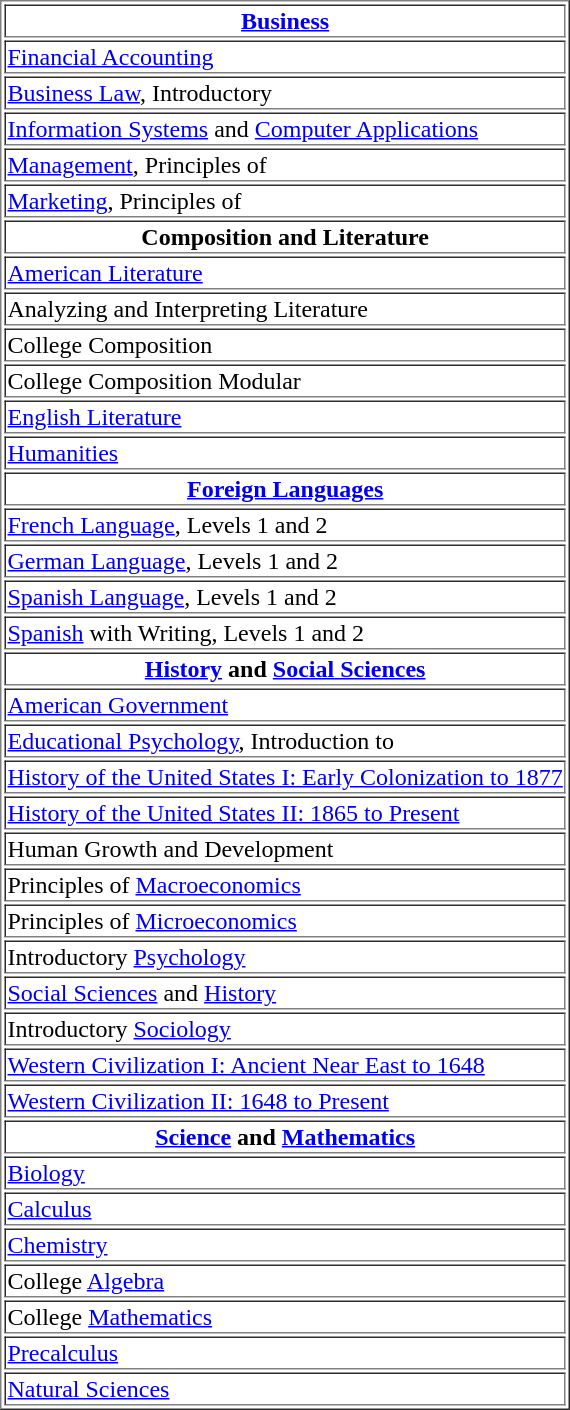<table border="1">
<tr>
<th><a href='#'>Business</a></th>
</tr>
<tr>
<td><a href='#'>Financial Accounting</a></td>
</tr>
<tr>
<td><a href='#'>Business Law</a>, Introductory</td>
</tr>
<tr>
<td><a href='#'>Information Systems</a> and <a href='#'>Computer Applications</a></td>
</tr>
<tr>
<td><a href='#'>Management</a>, Principles of</td>
</tr>
<tr>
<td><a href='#'>Marketing</a>, Principles of</td>
</tr>
<tr>
<th>Composition and Literature</th>
</tr>
<tr>
<td><a href='#'>American Literature</a></td>
</tr>
<tr>
<td>Analyzing and Interpreting Literature</td>
</tr>
<tr>
<td>College Composition</td>
</tr>
<tr>
<td>College Composition Modular</td>
</tr>
<tr>
<td><a href='#'>English Literature</a></td>
</tr>
<tr>
<td><a href='#'>Humanities</a></td>
</tr>
<tr>
<th><a href='#'>Foreign Languages</a></th>
</tr>
<tr>
<td><a href='#'>French Language</a>, Levels 1 and 2</td>
</tr>
<tr>
<td><a href='#'>German Language</a>, Levels 1 and 2</td>
</tr>
<tr>
<td><a href='#'>Spanish Language</a>, Levels 1 and 2</td>
</tr>
<tr>
<td><a href='#'>Spanish</a> with Writing, Levels 1 and 2</td>
</tr>
<tr>
<th><a href='#'>History</a> and <a href='#'>Social Sciences</a></th>
</tr>
<tr>
<td><a href='#'>American Government</a></td>
</tr>
<tr>
<td><a href='#'>Educational Psychology</a>, Introduction to</td>
</tr>
<tr>
<td><a href='#'>History of the United States I: Early Colonization to 1877</a></td>
</tr>
<tr>
<td><a href='#'>History of the United States II: 1865 to Present</a></td>
</tr>
<tr>
<td>Human Growth and Development</td>
</tr>
<tr>
<td>Principles of <a href='#'>Macroeconomics</a></td>
</tr>
<tr>
<td>Principles of <a href='#'>Microeconomics</a></td>
</tr>
<tr>
<td>Introductory <a href='#'>Psychology</a></td>
</tr>
<tr>
<td><a href='#'>Social Sciences</a> and <a href='#'>History</a></td>
</tr>
<tr>
<td>Introductory <a href='#'>Sociology</a></td>
</tr>
<tr>
<td><a href='#'>Western Civilization I: Ancient Near East to 1648</a></td>
</tr>
<tr>
<td><a href='#'>Western Civilization II: 1648 to Present</a></td>
</tr>
<tr>
<th><a href='#'>Science</a> and <a href='#'>Mathematics</a></th>
</tr>
<tr>
<td><a href='#'>Biology</a></td>
</tr>
<tr>
<td><a href='#'>Calculus</a></td>
</tr>
<tr>
<td><a href='#'>Chemistry</a></td>
</tr>
<tr>
<td>College <a href='#'>Algebra</a></td>
</tr>
<tr>
<td>College <a href='#'>Mathematics</a></td>
</tr>
<tr>
<td><a href='#'>Precalculus</a></td>
</tr>
<tr>
<td><a href='#'>Natural Sciences</a></td>
</tr>
</table>
